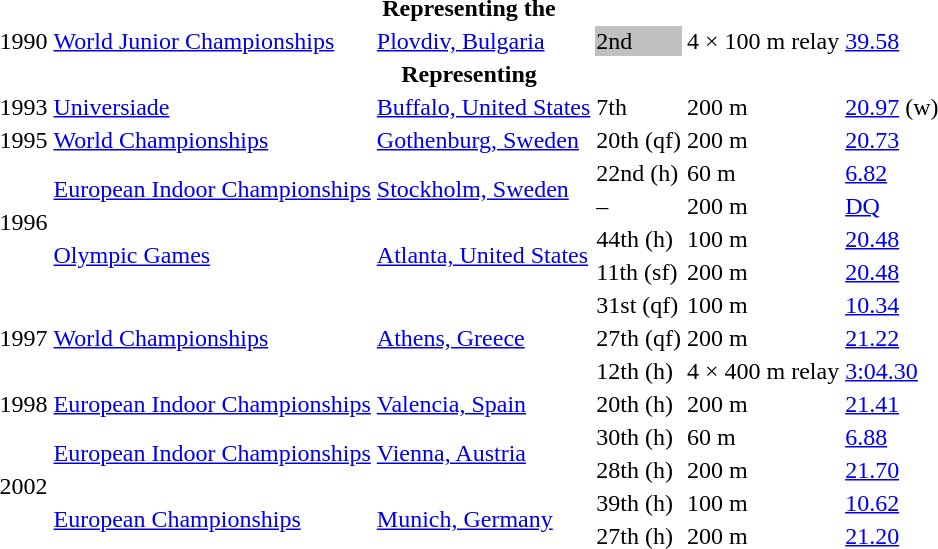<table>
<tr>
<th colspan="6">Representing the </th>
</tr>
<tr>
<td>1990</td>
<td><a href='#'>World Junior Championships</a></td>
<td><a href='#'>Plovdiv, Bulgaria</a></td>
<td bgcolor=silver>2nd</td>
<td>4 × 100 m relay</td>
<td><a href='#'>39.58</a></td>
</tr>
<tr>
<th colspan="6">Representing </th>
</tr>
<tr>
<td>1993</td>
<td><a href='#'>Universiade</a></td>
<td><a href='#'>Buffalo, United States</a></td>
<td>7th</td>
<td>200 m</td>
<td><a href='#'>20.97</a> (w)</td>
</tr>
<tr>
<td>1995</td>
<td><a href='#'>World Championships</a></td>
<td><a href='#'>Gothenburg, Sweden</a></td>
<td>20th (qf)</td>
<td>200 m</td>
<td><a href='#'>20.73</a></td>
</tr>
<tr>
<td rowspan=4>1996</td>
<td rowspan=2><a href='#'>European Indoor Championships</a></td>
<td rowspan=2><a href='#'>Stockholm, Sweden</a></td>
<td>22nd (h)</td>
<td>60 m</td>
<td><a href='#'>6.82</a></td>
</tr>
<tr>
<td>–</td>
<td>200 m</td>
<td><a href='#'>DQ</a></td>
</tr>
<tr>
<td rowspan=2><a href='#'>Olympic Games</a></td>
<td rowspan=2><a href='#'>Atlanta, United States</a></td>
<td>44th (h)</td>
<td>100 m</td>
<td><a href='#'>20.48</a></td>
</tr>
<tr>
<td>11th (sf)</td>
<td>200 m</td>
<td><a href='#'>20.48</a></td>
</tr>
<tr>
<td rowspan=3>1997</td>
<td rowspan=3><a href='#'>World Championships</a></td>
<td rowspan=3><a href='#'>Athens, Greece</a></td>
<td>31st (qf)</td>
<td>100 m</td>
<td><a href='#'>10.34</a></td>
</tr>
<tr>
<td>27th (qf)</td>
<td>200 m</td>
<td><a href='#'>21.22</a></td>
</tr>
<tr>
<td>12th (h)</td>
<td>4 × 400 m relay</td>
<td><a href='#'>3:04.30</a></td>
</tr>
<tr>
<td>1998</td>
<td><a href='#'>European Indoor Championships</a></td>
<td><a href='#'>Valencia, Spain</a></td>
<td>20th (h)</td>
<td>200 m</td>
<td><a href='#'>21.41</a></td>
</tr>
<tr>
<td rowspan=4>2002</td>
<td rowspan=2><a href='#'>European Indoor Championships</a></td>
<td rowspan=2><a href='#'>Vienna, Austria</a></td>
<td>30th (h)</td>
<td>60 m</td>
<td><a href='#'>6.88</a></td>
</tr>
<tr>
<td>28th (h)</td>
<td>200 m</td>
<td><a href='#'>21.70</a></td>
</tr>
<tr>
<td rowspan=2><a href='#'>European Championships</a></td>
<td rowspan=2><a href='#'>Munich, Germany</a></td>
<td>39th (h)</td>
<td>100 m</td>
<td><a href='#'>10.62</a></td>
</tr>
<tr>
<td>27th (h)</td>
<td>200 m</td>
<td><a href='#'>21.20</a></td>
</tr>
</table>
